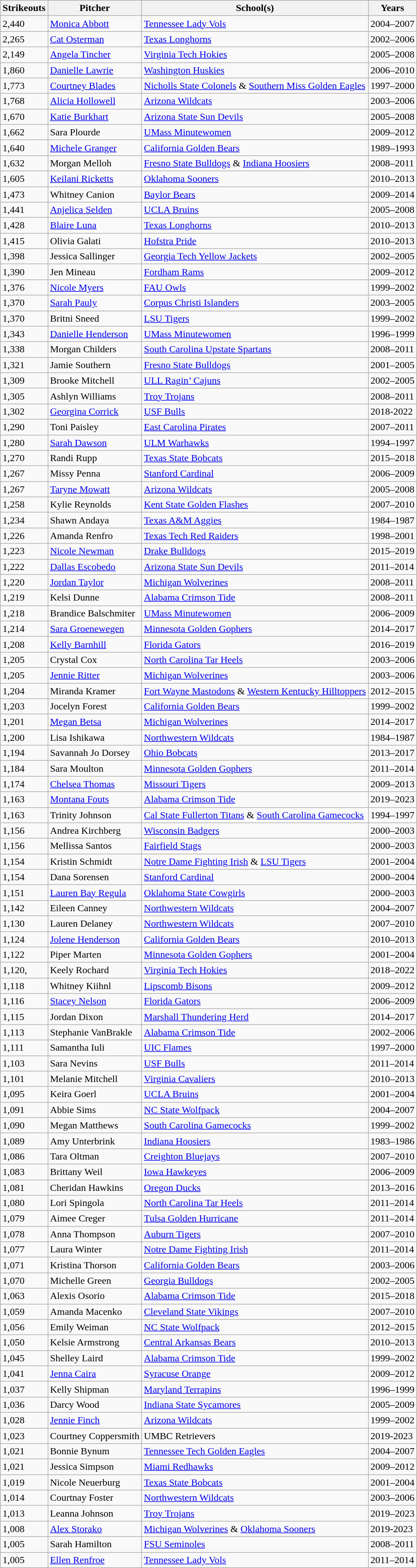<table class="sortable wikitable">
<tr>
<th>Strikeouts</th>
<th>Pitcher</th>
<th>School(s)</th>
<th>Years</th>
</tr>
<tr>
<td>2,440</td>
<td><a href='#'>Monica Abbott</a></td>
<td><a href='#'>Tennessee Lady Vols</a></td>
<td>2004–2007</td>
</tr>
<tr>
<td>2,265</td>
<td><a href='#'>Cat Osterman</a></td>
<td><a href='#'>Texas Longhorns</a></td>
<td>2002–2006</td>
</tr>
<tr>
<td>2,149</td>
<td><a href='#'>Angela Tincher</a></td>
<td><a href='#'>Virginia Tech Hokies</a></td>
<td>2005–2008</td>
</tr>
<tr>
<td>1,860</td>
<td><a href='#'>Danielle Lawrie</a></td>
<td><a href='#'>Washington Huskies</a></td>
<td>2006–2010</td>
</tr>
<tr>
<td>1,773</td>
<td><a href='#'>Courtney Blades</a></td>
<td><a href='#'>Nicholls State Colonels</a> & <a href='#'>Southern Miss Golden Eagles</a></td>
<td>1997–2000</td>
</tr>
<tr>
<td>1,768</td>
<td><a href='#'>Alicia Hollowell</a></td>
<td><a href='#'>Arizona Wildcats</a></td>
<td>2003–2006</td>
</tr>
<tr>
<td>1,670</td>
<td><a href='#'>Katie Burkhart</a></td>
<td><a href='#'>Arizona State Sun Devils</a></td>
<td>2005–2008</td>
</tr>
<tr>
<td>1,662</td>
<td>Sara Plourde</td>
<td><a href='#'>UMass Minutewomen</a></td>
<td>2009–2012</td>
</tr>
<tr>
<td>1,640</td>
<td><a href='#'>Michele Granger</a></td>
<td><a href='#'>California Golden Bears</a></td>
<td>1989–1993</td>
</tr>
<tr>
<td>1,632</td>
<td>Morgan Melloh</td>
<td><a href='#'>Fresno State Bulldogs</a> & <a href='#'>Indiana Hoosiers</a></td>
<td>2008–2011</td>
</tr>
<tr>
<td>1,605</td>
<td><a href='#'>Keilani Ricketts</a></td>
<td><a href='#'>Oklahoma Sooners</a></td>
<td>2010–2013</td>
</tr>
<tr>
<td>1,473</td>
<td>Whitney Canion</td>
<td><a href='#'>Baylor Bears</a></td>
<td>2009–2014</td>
</tr>
<tr>
<td>1,441</td>
<td><a href='#'>Anjelica Selden</a></td>
<td><a href='#'>UCLA Bruins</a></td>
<td>2005–2008</td>
</tr>
<tr>
<td>1,428</td>
<td><a href='#'>Blaire Luna</a></td>
<td><a href='#'>Texas Longhorns</a></td>
<td>2010–2013</td>
</tr>
<tr>
<td>1,415</td>
<td>Olivia Galati</td>
<td><a href='#'>Hofstra Pride</a></td>
<td>2010–2013</td>
</tr>
<tr>
<td>1,398</td>
<td>Jessica Sallinger</td>
<td><a href='#'>Georgia Tech Yellow Jackets</a></td>
<td>2002–2005</td>
</tr>
<tr>
<td>1,390</td>
<td>Jen Mineau</td>
<td><a href='#'>Fordham Rams</a></td>
<td>2009–2012</td>
</tr>
<tr>
<td>1,376</td>
<td><a href='#'>Nicole Myers</a></td>
<td><a href='#'>FAU Owls</a></td>
<td>1999–2002</td>
</tr>
<tr>
<td>1,370</td>
<td><a href='#'>Sarah Pauly</a></td>
<td><a href='#'>Corpus Christi Islanders</a></td>
<td>2003–2005</td>
</tr>
<tr>
<td>1,370</td>
<td>Britni Sneed</td>
<td><a href='#'>LSU Tigers</a></td>
<td>1999–2002</td>
</tr>
<tr>
<td>1,343</td>
<td><a href='#'>Danielle Henderson</a></td>
<td><a href='#'>UMass Minutewomen</a></td>
<td>1996–1999</td>
</tr>
<tr>
<td>1,338</td>
<td>Morgan Childers</td>
<td><a href='#'>South Carolina Upstate Spartans</a></td>
<td>2008–2011</td>
</tr>
<tr>
<td>1,321</td>
<td>Jamie Southern</td>
<td><a href='#'>Fresno State Bulldogs</a></td>
<td>2001–2005</td>
</tr>
<tr>
<td>1,309</td>
<td>Brooke Mitchell</td>
<td><a href='#'>ULL Ragin’ Cajuns</a></td>
<td>2002–2005</td>
</tr>
<tr>
<td>1,305</td>
<td>Ashlyn Williams</td>
<td><a href='#'>Troy Trojans</a></td>
<td>2008–2011</td>
</tr>
<tr>
<td>1,302</td>
<td><a href='#'>Georgina Corrick</a></td>
<td><a href='#'>USF Bulls</a></td>
<td>2018-2022</td>
</tr>
<tr>
<td>1,290</td>
<td>Toni Paisley</td>
<td><a href='#'>East Carolina Pirates</a></td>
<td>2007–2011</td>
</tr>
<tr>
<td>1,280</td>
<td><a href='#'>Sarah Dawson</a></td>
<td><a href='#'>ULM Warhawks</a></td>
<td>1994–1997</td>
</tr>
<tr>
<td>1,270</td>
<td>Randi Rupp</td>
<td><a href='#'>Texas State Bobcats</a></td>
<td>2015–2018</td>
</tr>
<tr>
<td>1,267</td>
<td>Missy Penna</td>
<td><a href='#'>Stanford Cardinal</a></td>
<td>2006–2009</td>
</tr>
<tr>
<td>1,267</td>
<td><a href='#'>Taryne Mowatt</a></td>
<td><a href='#'>Arizona Wildcats</a></td>
<td>2005–2008</td>
</tr>
<tr>
<td>1,258</td>
<td>Kylie Reynolds</td>
<td><a href='#'>Kent State Golden Flashes</a></td>
<td>2007–2010</td>
</tr>
<tr>
<td>1,234</td>
<td>Shawn Andaya</td>
<td><a href='#'>Texas A&M Aggies</a></td>
<td>1984–1987</td>
</tr>
<tr>
<td>1,226</td>
<td>Amanda Renfro</td>
<td><a href='#'>Texas Tech Red Raiders</a></td>
<td>1998–2001</td>
</tr>
<tr>
<td>1,223</td>
<td><a href='#'>Nicole Newman</a></td>
<td><a href='#'>Drake Bulldogs</a></td>
<td>2015–2019</td>
</tr>
<tr>
<td>1,222</td>
<td><a href='#'>Dallas Escobedo</a></td>
<td><a href='#'>Arizona State Sun Devils</a></td>
<td>2011–2014</td>
</tr>
<tr>
<td>1,220</td>
<td><a href='#'>Jordan Taylor</a></td>
<td><a href='#'>Michigan Wolverines</a></td>
<td>2008–2011</td>
</tr>
<tr>
<td>1,219</td>
<td>Kelsi Dunne</td>
<td><a href='#'>Alabama Crimson Tide</a></td>
<td>2008–2011</td>
</tr>
<tr>
<td>1,218</td>
<td>Brandice Balschmiter</td>
<td><a href='#'>UMass Minutewomen</a></td>
<td>2006–2009</td>
</tr>
<tr>
<td>1,214</td>
<td><a href='#'>Sara Groenewegen</a></td>
<td><a href='#'>Minnesota Golden Gophers</a></td>
<td>2014–2017</td>
</tr>
<tr>
<td>1,208</td>
<td><a href='#'>Kelly Barnhill</a></td>
<td><a href='#'>Florida Gators</a></td>
<td>2016–2019</td>
</tr>
<tr>
<td>1,205</td>
<td>Crystal Cox</td>
<td><a href='#'>North Carolina Tar Heels</a></td>
<td>2003–2006</td>
</tr>
<tr>
<td>1,205</td>
<td><a href='#'>Jennie Ritter</a></td>
<td><a href='#'>Michigan Wolverines</a></td>
<td>2003–2006</td>
</tr>
<tr>
<td>1,204</td>
<td>Miranda Kramer</td>
<td><a href='#'>Fort Wayne Mastodons</a> & <a href='#'>Western Kentucky Hilltoppers</a></td>
<td>2012–2015</td>
</tr>
<tr>
<td>1,203</td>
<td>Jocelyn Forest</td>
<td><a href='#'>California Golden Bears</a></td>
<td>1999–2002</td>
</tr>
<tr>
<td>1,201</td>
<td><a href='#'>Megan Betsa</a></td>
<td><a href='#'>Michigan Wolverines</a></td>
<td>2014–2017</td>
</tr>
<tr>
<td>1,200</td>
<td>Lisa Ishikawa</td>
<td><a href='#'>Northwestern Wildcats</a></td>
<td>1984–1987</td>
</tr>
<tr>
<td>1,194</td>
<td>Savannah Jo Dorsey</td>
<td><a href='#'>Ohio Bobcats</a></td>
<td>2013–2017</td>
</tr>
<tr>
<td>1,184</td>
<td>Sara Moulton</td>
<td><a href='#'>Minnesota Golden Gophers</a></td>
<td>2011–2014</td>
</tr>
<tr>
<td>1,174</td>
<td><a href='#'>Chelsea Thomas</a></td>
<td><a href='#'>Missouri Tigers</a></td>
<td>2009–2013</td>
</tr>
<tr>
<td>1,163</td>
<td><a href='#'>Montana Fouts</a></td>
<td><a href='#'>Alabama Crimson Tide</a></td>
<td>2019–2023</td>
</tr>
<tr>
<td>1,163</td>
<td>Trinity Johnson</td>
<td><a href='#'>Cal State Fullerton Titans</a> & <a href='#'>South Carolina Gamecocks</a></td>
<td>1994–1997</td>
</tr>
<tr>
<td>1,156</td>
<td>Andrea Kirchberg</td>
<td><a href='#'>Wisconsin Badgers</a></td>
<td>2000–2003</td>
</tr>
<tr>
<td>1,156</td>
<td>Mellissa Santos</td>
<td><a href='#'>Fairfield Stags</a></td>
<td>2000–2003</td>
</tr>
<tr>
<td>1,154</td>
<td>Kristin Schmidt</td>
<td><a href='#'>Notre Dame Fighting Irish</a> & <a href='#'>LSU Tigers</a></td>
<td>2001–2004</td>
</tr>
<tr>
<td>1,154</td>
<td>Dana Sorensen</td>
<td><a href='#'>Stanford Cardinal</a></td>
<td>2000–2004</td>
</tr>
<tr>
<td>1,151</td>
<td><a href='#'>Lauren Bay Regula</a></td>
<td><a href='#'>Oklahoma State Cowgirls</a></td>
<td>2000–2003</td>
</tr>
<tr>
<td>1,142</td>
<td>Eileen Canney</td>
<td><a href='#'>Northwestern Wildcats</a></td>
<td>2004–2007</td>
</tr>
<tr>
<td>1,130</td>
<td>Lauren Delaney</td>
<td><a href='#'>Northwestern Wildcats</a></td>
<td>2007–2010</td>
</tr>
<tr>
<td>1,124</td>
<td><a href='#'>Jolene Henderson</a></td>
<td><a href='#'>California Golden Bears</a></td>
<td>2010–2013</td>
</tr>
<tr>
<td>1,122</td>
<td>Piper Marten</td>
<td><a href='#'>Minnesota Golden Gophers</a></td>
<td>2001–2004</td>
</tr>
<tr>
<td>1,120,</td>
<td>Keely Rochard</td>
<td><a href='#'>Virginia Tech Hokies</a></td>
<td>2018–2022</td>
</tr>
<tr>
<td>1,118</td>
<td>Whitney Kiihnl</td>
<td><a href='#'>Lipscomb Bisons</a></td>
<td>2009–2012</td>
</tr>
<tr>
<td>1,116</td>
<td><a href='#'>Stacey Nelson</a></td>
<td><a href='#'>Florida Gators</a></td>
<td>2006–2009</td>
</tr>
<tr>
<td>1,115</td>
<td>Jordan Dixon</td>
<td><a href='#'>Marshall Thundering Herd</a></td>
<td>2014–2017</td>
</tr>
<tr>
<td>1,113</td>
<td>Stephanie VanBrakle</td>
<td><a href='#'>Alabama Crimson Tide</a></td>
<td>2002–2006</td>
</tr>
<tr>
<td>1,111</td>
<td>Samantha Iuli</td>
<td><a href='#'>UIC Flames</a></td>
<td>1997–2000</td>
</tr>
<tr>
<td>1,103</td>
<td>Sara Nevins</td>
<td><a href='#'>USF Bulls</a></td>
<td>2011–2014</td>
</tr>
<tr>
<td>1,101</td>
<td>Melanie Mitchell</td>
<td><a href='#'>Virginia Cavaliers</a></td>
<td>2010–2013</td>
</tr>
<tr>
<td>1,095</td>
<td>Keira Goerl</td>
<td><a href='#'>UCLA Bruins</a></td>
<td>2001–2004</td>
</tr>
<tr>
<td>1,091</td>
<td>Abbie Sims</td>
<td><a href='#'>NC State Wolfpack</a></td>
<td>2004–2007</td>
</tr>
<tr>
<td>1,090</td>
<td>Megan Matthews</td>
<td><a href='#'>South Carolina Gamecocks</a></td>
<td>1999–2002</td>
</tr>
<tr>
<td>1,089</td>
<td>Amy Unterbrink</td>
<td><a href='#'>Indiana Hoosiers</a></td>
<td>1983–1986</td>
</tr>
<tr>
<td>1,086</td>
<td>Tara Oltman</td>
<td><a href='#'>Creighton Bluejays</a></td>
<td>2007–2010</td>
</tr>
<tr>
<td>1,083</td>
<td>Brittany Weil</td>
<td><a href='#'>Iowa Hawkeyes</a></td>
<td>2006–2009</td>
</tr>
<tr>
<td>1,081</td>
<td>Cheridan Hawkins</td>
<td><a href='#'>Oregon Ducks</a></td>
<td>2013–2016</td>
</tr>
<tr>
<td>1,080</td>
<td>Lori Spingola</td>
<td><a href='#'>North Carolina Tar Heels</a></td>
<td>2011–2014</td>
</tr>
<tr>
<td>1,079</td>
<td>Aimee Creger</td>
<td><a href='#'>Tulsa Golden Hurricane</a></td>
<td>2011–2014</td>
</tr>
<tr>
<td>1,078</td>
<td>Anna Thompson</td>
<td><a href='#'>Auburn Tigers</a></td>
<td>2007–2010</td>
</tr>
<tr>
<td>1,077</td>
<td>Laura Winter</td>
<td><a href='#'>Notre Dame Fighting Irish</a></td>
<td>2011–2014</td>
</tr>
<tr>
<td>1,071</td>
<td>Kristina Thorson</td>
<td><a href='#'>California Golden Bears</a></td>
<td>2003–2006</td>
</tr>
<tr>
<td>1,070</td>
<td>Michelle Green</td>
<td><a href='#'>Georgia Bulldogs</a></td>
<td>2002–2005</td>
</tr>
<tr>
<td>1,063</td>
<td>Alexis Osorio</td>
<td><a href='#'>Alabama Crimson Tide</a></td>
<td>2015–2018</td>
</tr>
<tr>
<td>1,059</td>
<td>Amanda Macenko</td>
<td><a href='#'>Cleveland State Vikings</a></td>
<td>2007–2010</td>
</tr>
<tr>
<td>1,056</td>
<td>Emily Weiman</td>
<td><a href='#'>NC State Wolfpack</a></td>
<td>2012–2015</td>
</tr>
<tr>
<td>1,050</td>
<td>Kelsie Armstrong</td>
<td><a href='#'>Central Arkansas Bears</a></td>
<td>2010–2013</td>
</tr>
<tr>
<td>1,045</td>
<td>Shelley Laird</td>
<td><a href='#'>Alabama Crimson Tide</a></td>
<td>1999–2002</td>
</tr>
<tr>
<td>1,041</td>
<td><a href='#'>Jenna Caira</a></td>
<td><a href='#'>Syracuse Orange</a></td>
<td>2009–2012</td>
</tr>
<tr>
<td>1,037</td>
<td>Kelly Shipman</td>
<td><a href='#'>Maryland Terrapins</a></td>
<td>1996–1999</td>
</tr>
<tr>
<td>1,036</td>
<td>Darcy Wood</td>
<td><a href='#'>Indiana State Sycamores</a></td>
<td>2005–2009</td>
</tr>
<tr>
<td>1,028</td>
<td><a href='#'>Jennie Finch</a></td>
<td><a href='#'>Arizona Wildcats</a></td>
<td>1999–2002</td>
</tr>
<tr>
<td>1,023</td>
<td>Courtney Coppersmith</td>
<td>UMBC Retrievers</td>
<td>2019-2023</td>
</tr>
<tr>
<td>1,021</td>
<td>Bonnie Bynum</td>
<td><a href='#'>Tennessee Tech Golden Eagles</a></td>
<td>2004–2007</td>
</tr>
<tr>
<td>1,021</td>
<td>Jessica Simpson</td>
<td><a href='#'>Miami Redhawks</a></td>
<td>2009–2012</td>
</tr>
<tr>
<td>1,019</td>
<td>Nicole Neuerburg</td>
<td><a href='#'>Texas State Bobcats</a></td>
<td>2001–2004</td>
</tr>
<tr>
<td>1,014</td>
<td>Courtnay Foster</td>
<td><a href='#'>Northwestern Wildcats</a></td>
<td>2003–2006</td>
</tr>
<tr>
<td>1,013</td>
<td>Leanna Johnson</td>
<td><a href='#'>Troy Trojans</a></td>
<td>2019–2023</td>
</tr>
<tr>
<td>1,008</td>
<td><a href='#'>Alex Storako</a></td>
<td><a href='#'>Michigan Wolverines</a> & <a href='#'>Oklahoma Sooners</a></td>
<td>2019-2023</td>
</tr>
<tr>
<td>1,005</td>
<td>Sarah Hamilton</td>
<td><a href='#'>FSU Seminoles</a></td>
<td>2008–2011</td>
</tr>
<tr>
<td>1,005</td>
<td><a href='#'>Ellen Renfroe</a></td>
<td><a href='#'>Tennessee Lady Vols</a></td>
<td>2011–2014</td>
</tr>
</table>
